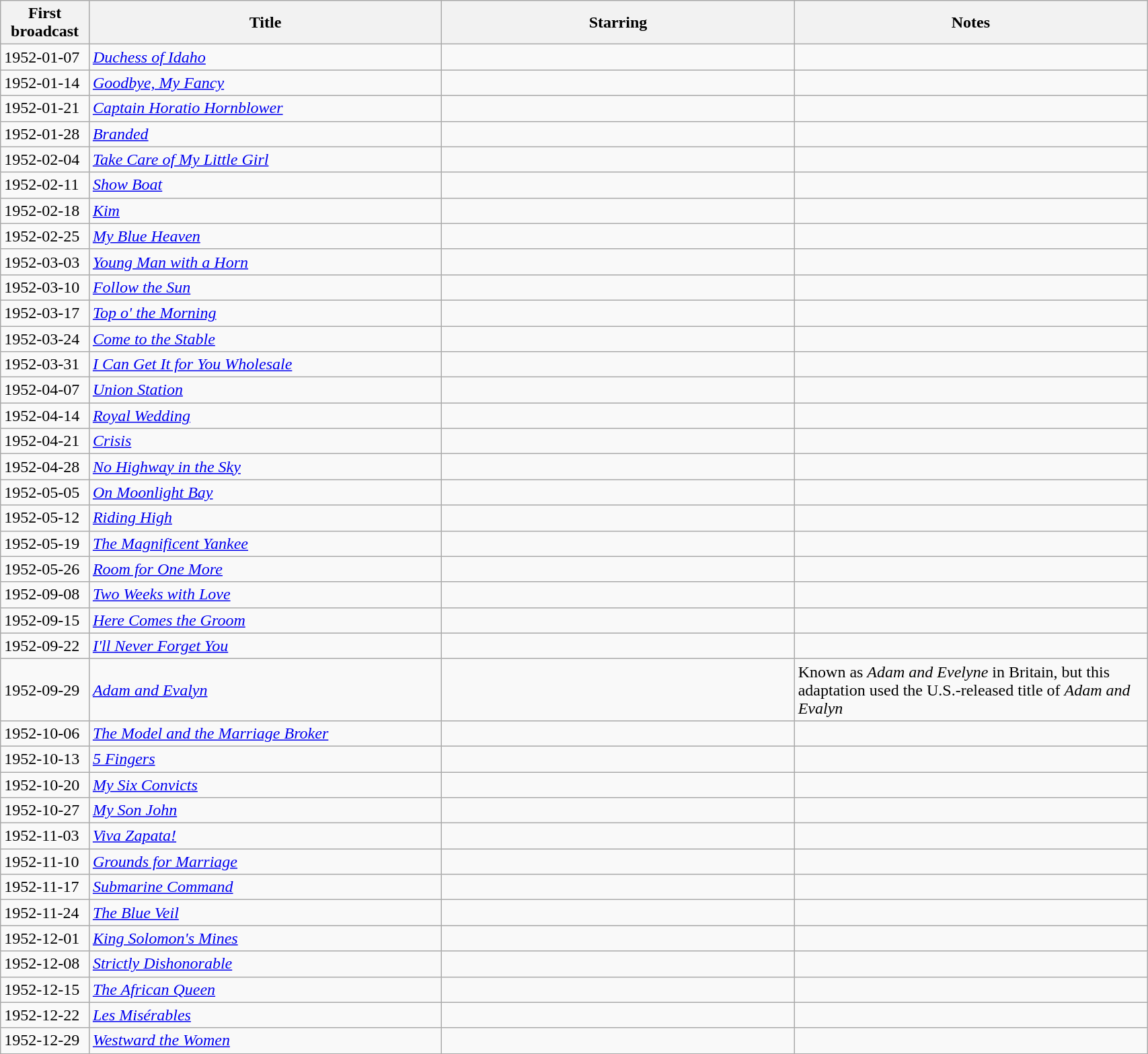<table class="wikitable sortable plainrowheaders" width=90%>
<tr>
<th width=5% scope="col">First broadcast</th>
<th width=25% scope="col">Title</th>
<th width=25% scope="col">Starring</th>
<th width=25% scope="col">Notes</th>
</tr>
<tr>
<td rowspan=>1952-01-07</td>
<td scope="row"><em><a href='#'>Duchess of Idaho</a></em></td>
<td></td>
<td></td>
</tr>
<tr>
<td rowspan=>1952-01-14</td>
<td scope="row"><em><a href='#'>Goodbye, My Fancy</a></em></td>
<td></td>
<td></td>
</tr>
<tr>
<td rowspan=>1952-01-21</td>
<td scope="row"><em><a href='#'>Captain Horatio Hornblower</a></em></td>
<td></td>
<td></td>
</tr>
<tr>
<td rowspan=>1952-01-28</td>
<td scope="row"><em><a href='#'>Branded</a></em></td>
<td></td>
<td></td>
</tr>
<tr>
<td rowspan=>1952-02-04</td>
<td scope="row"><em><a href='#'>Take Care of My Little Girl</a></em></td>
<td></td>
<td></td>
</tr>
<tr>
<td rowspan=>1952-02-11</td>
<td scope="row"><em><a href='#'>Show Boat</a></em></td>
<td></td>
<td></td>
</tr>
<tr>
<td rowspan=>1952-02-18</td>
<td scope="row"><em><a href='#'>Kim</a></em></td>
<td></td>
<td></td>
</tr>
<tr>
<td rowspan=>1952-02-25</td>
<td scope="row"><em><a href='#'>My Blue Heaven</a></em></td>
<td></td>
<td></td>
</tr>
<tr>
<td rowspan=>1952-03-03</td>
<td scope="row"><em><a href='#'>Young Man with a Horn</a></em></td>
<td></td>
<td></td>
</tr>
<tr>
<td rowspan=>1952-03-10</td>
<td scope="row"><em><a href='#'>Follow the Sun</a></em></td>
<td></td>
<td></td>
</tr>
<tr>
<td rowspan=>1952-03-17</td>
<td scope="row"><em><a href='#'>Top o' the Morning</a></em></td>
<td></td>
<td></td>
</tr>
<tr>
<td rowspan=>1952-03-24</td>
<td scope="row"><em><a href='#'>Come to the Stable</a></em></td>
<td></td>
<td></td>
</tr>
<tr>
<td rowspan=>1952-03-31</td>
<td scope="row"><em><a href='#'>I Can Get It for You Wholesale</a></em></td>
<td></td>
<td></td>
</tr>
<tr>
<td rowspan=>1952-04-07</td>
<td scope="row"><em><a href='#'>Union Station</a></em></td>
<td></td>
<td></td>
</tr>
<tr>
<td rowspan=>1952-04-14</td>
<td scope="row"><em><a href='#'>Royal Wedding</a></em></td>
<td></td>
<td></td>
</tr>
<tr>
<td rowspan=>1952-04-21</td>
<td scope="row"><em><a href='#'>Crisis</a></em></td>
<td></td>
<td></td>
</tr>
<tr>
<td rowspan=>1952-04-28</td>
<td scope="row"><em><a href='#'>No Highway in the Sky</a></em></td>
<td></td>
<td></td>
</tr>
<tr>
<td rowspan=>1952-05-05</td>
<td scope="row"><em><a href='#'>On Moonlight Bay</a></em></td>
<td></td>
<td></td>
</tr>
<tr>
<td rowspan=>1952-05-12</td>
<td scope="row"><em><a href='#'>Riding High</a></em></td>
<td></td>
<td></td>
</tr>
<tr>
<td rowspan=>1952-05-19</td>
<td scope="row"><em><a href='#'>The Magnificent Yankee</a></em></td>
<td></td>
<td></td>
</tr>
<tr>
<td rowspan=>1952-05-26</td>
<td scope="row"><em><a href='#'>Room for One More</a></em></td>
<td></td>
<td></td>
</tr>
<tr>
<td rowspan=>1952-09-08</td>
<td scope="row"><em><a href='#'>Two Weeks with Love</a></em></td>
<td></td>
<td></td>
</tr>
<tr>
<td rowspan=>1952-09-15</td>
<td scope="row"><em><a href='#'>Here Comes the Groom</a></em></td>
<td></td>
<td></td>
</tr>
<tr>
<td rowspan=>1952-09-22</td>
<td scope="row"><em><a href='#'>I'll Never Forget You</a></em></td>
<td></td>
<td></td>
</tr>
<tr>
<td rowspan=>1952-09-29</td>
<td scope="row"><em><a href='#'>Adam and Evalyn</a></em></td>
<td></td>
<td>Known as <em>Adam and Evelyne</em> in Britain, but this adaptation used the U.S.-released title of <em>Adam and Evalyn</em></td>
</tr>
<tr>
<td rowspan=>1952-10-06</td>
<td scope="row"><em><a href='#'>The Model and the Marriage Broker</a></em></td>
<td></td>
<td></td>
</tr>
<tr>
<td rowspan=>1952-10-13</td>
<td scope="row"><em><a href='#'>5 Fingers</a></em></td>
<td></td>
<td></td>
</tr>
<tr>
<td rowspan=>1952-10-20</td>
<td scope="row"><em><a href='#'>My Six Convicts</a></em></td>
<td></td>
<td></td>
</tr>
<tr>
<td rowspan=>1952-10-27</td>
<td scope="row"><em><a href='#'>My Son John</a></em></td>
<td></td>
<td></td>
</tr>
<tr>
<td rowspan=>1952-11-03</td>
<td scope="row"><em><a href='#'>Viva Zapata!</a></em></td>
<td></td>
<td></td>
</tr>
<tr>
<td rowspan=>1952-11-10</td>
<td scope="row"><em><a href='#'>Grounds for Marriage</a></em></td>
<td></td>
<td></td>
</tr>
<tr>
<td rowspan=>1952-11-17</td>
<td scope="row"><em><a href='#'>Submarine Command</a></em></td>
<td></td>
<td></td>
</tr>
<tr>
<td rowspan=>1952-11-24</td>
<td scope="row"><em><a href='#'>The Blue Veil</a></em></td>
<td></td>
<td></td>
</tr>
<tr>
<td rowspan=>1952-12-01</td>
<td scope="row"><em><a href='#'>King Solomon's Mines</a></em></td>
<td></td>
<td></td>
</tr>
<tr>
<td rowspan=>1952-12-08</td>
<td scope="row"><em><a href='#'>Strictly Dishonorable</a></em></td>
<td></td>
<td></td>
</tr>
<tr>
<td rowspan=>1952-12-15</td>
<td scope="row"><em><a href='#'>The African Queen</a></em></td>
<td></td>
<td></td>
</tr>
<tr>
<td rowspan=>1952-12-22</td>
<td scope="row"><em><a href='#'>Les Misérables</a></em></td>
<td></td>
<td></td>
</tr>
<tr>
<td rowspan=>1952-12-29</td>
<td scope="row"><em><a href='#'>Westward the Women</a></em></td>
<td></td>
<td></td>
</tr>
</table>
